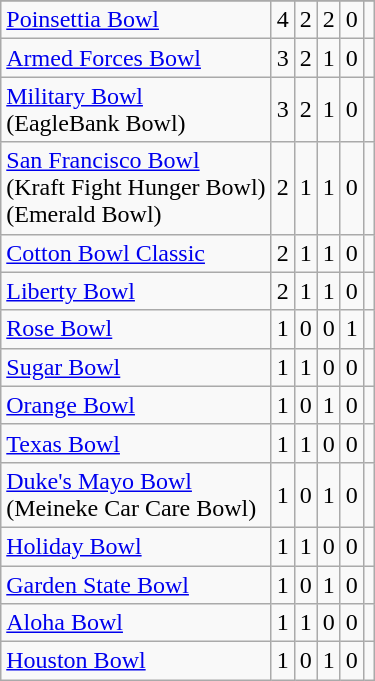<table class="wikitable">
<tr>
</tr>
<tr>
<td><a href='#'>Poinsettia Bowl</a></td>
<td>4</td>
<td>2</td>
<td>2</td>
<td>0</td>
<td></td>
</tr>
<tr>
<td><a href='#'>Armed Forces Bowl</a></td>
<td>3</td>
<td>2</td>
<td>1</td>
<td>0</td>
<td></td>
</tr>
<tr>
<td><a href='#'>Military Bowl</a><br>(EagleBank Bowl)</td>
<td>3</td>
<td>2</td>
<td>1</td>
<td>0</td>
<td></td>
</tr>
<tr>
<td><a href='#'>San Francisco Bowl</a><br>(Kraft Fight Hunger Bowl)<br>(Emerald Bowl)</td>
<td>2</td>
<td>1</td>
<td>1</td>
<td>0</td>
<td></td>
</tr>
<tr>
<td><a href='#'>Cotton Bowl Classic</a></td>
<td>2</td>
<td>1</td>
<td>1</td>
<td>0</td>
<td></td>
</tr>
<tr>
<td><a href='#'>Liberty Bowl</a></td>
<td>2</td>
<td>1</td>
<td>1</td>
<td>0</td>
<td></td>
</tr>
<tr>
<td><a href='#'>Rose Bowl</a></td>
<td>1</td>
<td>0</td>
<td>0</td>
<td>1</td>
<td></td>
</tr>
<tr>
<td><a href='#'>Sugar Bowl</a></td>
<td>1</td>
<td>1</td>
<td>0</td>
<td>0</td>
<td></td>
</tr>
<tr>
<td><a href='#'>Orange Bowl</a></td>
<td>1</td>
<td>0</td>
<td>1</td>
<td>0</td>
<td></td>
</tr>
<tr>
<td><a href='#'>Texas Bowl</a></td>
<td>1</td>
<td>1</td>
<td>0</td>
<td>0</td>
<td></td>
</tr>
<tr>
<td><a href='#'>Duke's Mayo Bowl</a><br>(Meineke Car Care Bowl)</td>
<td>1</td>
<td>0</td>
<td>1</td>
<td>0</td>
<td></td>
</tr>
<tr>
<td><a href='#'>Holiday Bowl</a></td>
<td>1</td>
<td>1</td>
<td>0</td>
<td>0</td>
<td></td>
</tr>
<tr>
<td><a href='#'>Garden State Bowl</a></td>
<td>1</td>
<td>0</td>
<td>1</td>
<td>0</td>
<td></td>
</tr>
<tr>
<td><a href='#'>Aloha Bowl</a></td>
<td>1</td>
<td>1</td>
<td>0</td>
<td>0</td>
<td></td>
</tr>
<tr>
<td><a href='#'>Houston Bowl</a></td>
<td>1</td>
<td>0</td>
<td>1</td>
<td>0</td>
<td></td>
</tr>
</table>
